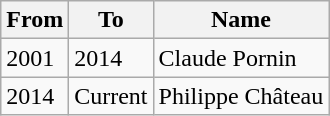<table class="wikitable">
<tr>
<th>From</th>
<th>To</th>
<th>Name</th>
</tr>
<tr>
<td>2001</td>
<td>2014</td>
<td>Claude Pornin</td>
</tr>
<tr>
<td>2014</td>
<td>Current</td>
<td>Philippe Château</td>
</tr>
</table>
